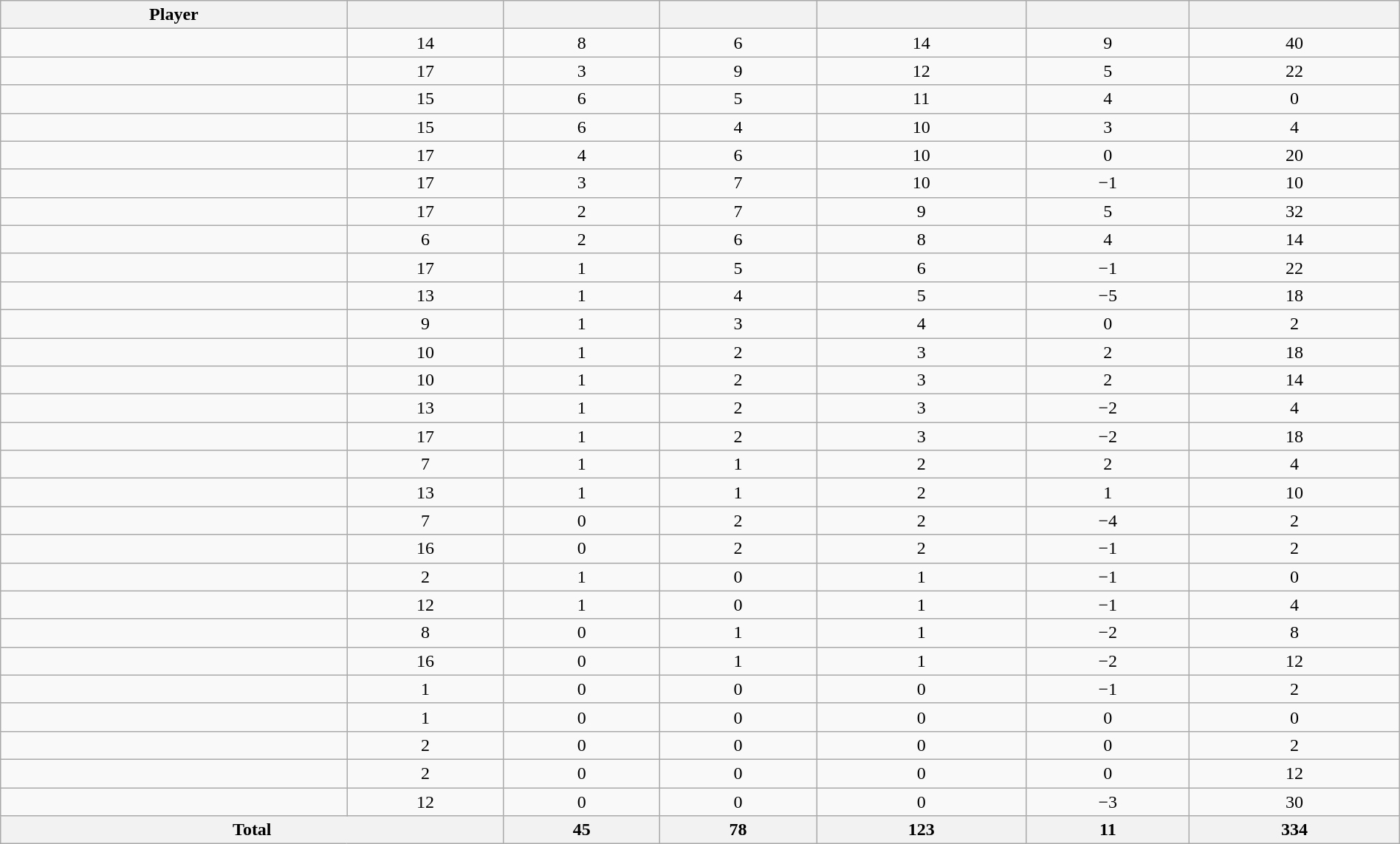<table class="wikitable sortable" style="width:100%; text-align:center;">
<tr align=center>
<th>Player</th>
<th></th>
<th></th>
<th></th>
<th></th>
<th data-sort-type="number"></th>
<th></th>
</tr>
<tr>
<td></td>
<td>14</td>
<td>8</td>
<td>6</td>
<td>14</td>
<td>9</td>
<td>40</td>
</tr>
<tr>
<td></td>
<td>17</td>
<td>3</td>
<td>9</td>
<td>12</td>
<td>5</td>
<td>22</td>
</tr>
<tr>
<td></td>
<td>15</td>
<td>6</td>
<td>5</td>
<td>11</td>
<td>4</td>
<td>0</td>
</tr>
<tr>
<td></td>
<td>15</td>
<td>6</td>
<td>4</td>
<td>10</td>
<td>3</td>
<td>4</td>
</tr>
<tr>
<td></td>
<td>17</td>
<td>4</td>
<td>6</td>
<td>10</td>
<td>0</td>
<td>20</td>
</tr>
<tr>
<td></td>
<td>17</td>
<td>3</td>
<td>7</td>
<td>10</td>
<td>−1</td>
<td>10</td>
</tr>
<tr>
<td></td>
<td>17</td>
<td>2</td>
<td>7</td>
<td>9</td>
<td>5</td>
<td>32</td>
</tr>
<tr>
<td></td>
<td>6</td>
<td>2</td>
<td>6</td>
<td>8</td>
<td>4</td>
<td>14</td>
</tr>
<tr>
<td></td>
<td>17</td>
<td>1</td>
<td>5</td>
<td>6</td>
<td>−1</td>
<td>22</td>
</tr>
<tr>
<td></td>
<td>13</td>
<td>1</td>
<td>4</td>
<td>5</td>
<td>−5</td>
<td>18</td>
</tr>
<tr>
<td></td>
<td>9</td>
<td>1</td>
<td>3</td>
<td>4</td>
<td>0</td>
<td>2</td>
</tr>
<tr>
<td></td>
<td>10</td>
<td>1</td>
<td>2</td>
<td>3</td>
<td>2</td>
<td>18</td>
</tr>
<tr>
<td></td>
<td>10</td>
<td>1</td>
<td>2</td>
<td>3</td>
<td>2</td>
<td>14</td>
</tr>
<tr>
<td></td>
<td>13</td>
<td>1</td>
<td>2</td>
<td>3</td>
<td>−2</td>
<td>4</td>
</tr>
<tr>
<td></td>
<td>17</td>
<td>1</td>
<td>2</td>
<td>3</td>
<td>−2</td>
<td>18</td>
</tr>
<tr>
<td></td>
<td>7</td>
<td>1</td>
<td>1</td>
<td>2</td>
<td>2</td>
<td>4</td>
</tr>
<tr>
<td></td>
<td>13</td>
<td>1</td>
<td>1</td>
<td>2</td>
<td>1</td>
<td>10</td>
</tr>
<tr>
<td></td>
<td>7</td>
<td>0</td>
<td>2</td>
<td>2</td>
<td>−4</td>
<td>2</td>
</tr>
<tr>
<td></td>
<td>16</td>
<td>0</td>
<td>2</td>
<td>2</td>
<td>−1</td>
<td>2</td>
</tr>
<tr>
<td></td>
<td>2</td>
<td>1</td>
<td>0</td>
<td>1</td>
<td>−1</td>
<td>0</td>
</tr>
<tr>
<td></td>
<td>12</td>
<td>1</td>
<td>0</td>
<td>1</td>
<td>−1</td>
<td>4</td>
</tr>
<tr>
<td></td>
<td>8</td>
<td>0</td>
<td>1</td>
<td>1</td>
<td>−2</td>
<td>8</td>
</tr>
<tr>
<td></td>
<td>16</td>
<td>0</td>
<td>1</td>
<td>1</td>
<td>−2</td>
<td>12</td>
</tr>
<tr>
<td></td>
<td>1</td>
<td>0</td>
<td>0</td>
<td>0</td>
<td>−1</td>
<td>2</td>
</tr>
<tr>
<td></td>
<td>1</td>
<td>0</td>
<td>0</td>
<td>0</td>
<td>0</td>
<td>0</td>
</tr>
<tr>
<td></td>
<td>2</td>
<td>0</td>
<td>0</td>
<td>0</td>
<td>0</td>
<td>2</td>
</tr>
<tr>
<td></td>
<td>2</td>
<td>0</td>
<td>0</td>
<td>0</td>
<td>0</td>
<td>12</td>
</tr>
<tr>
<td></td>
<td>12</td>
<td>0</td>
<td>0</td>
<td>0</td>
<td>−3</td>
<td>30</td>
</tr>
<tr class="unsortable">
<th colspan=2>Total</th>
<th>45</th>
<th>78</th>
<th>123</th>
<th>11</th>
<th>334</th>
</tr>
</table>
